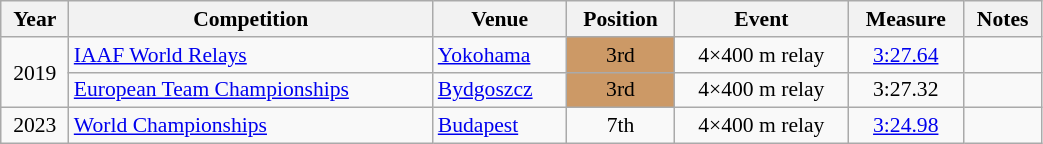<table class="wikitable" width=55% style="font-size:90%; text-align:center;">
<tr>
<th>Year</th>
<th>Competition</th>
<th>Venue</th>
<th>Position</th>
<th>Event</th>
<th>Measure</th>
<th>Notes</th>
</tr>
<tr>
<td rowspan=2>2019</td>
<td align=left><a href='#'>IAAF World Relays</a></td>
<td align=left> <a href='#'>Yokohama</a></td>
<td bgcolor=cc9966>3rd</td>
<td>4×400 m relay</td>
<td><a href='#'>3:27.64</a></td>
<td></td>
</tr>
<tr>
<td align=left><a href='#'>European Team Championships</a></td>
<td align=left> <a href='#'>Bydgoszcz</a></td>
<td bgcolor=cc9966>3rd</td>
<td>4×400 m relay</td>
<td>3:27.32</td>
<td></td>
</tr>
<tr>
<td>2023</td>
<td align=left><a href='#'>World Championships</a></td>
<td align=left> <a href='#'>Budapest</a></td>
<td>7th</td>
<td>4×400 m relay</td>
<td><a href='#'>3:24.98</a></td>
<td></td>
</tr>
</table>
